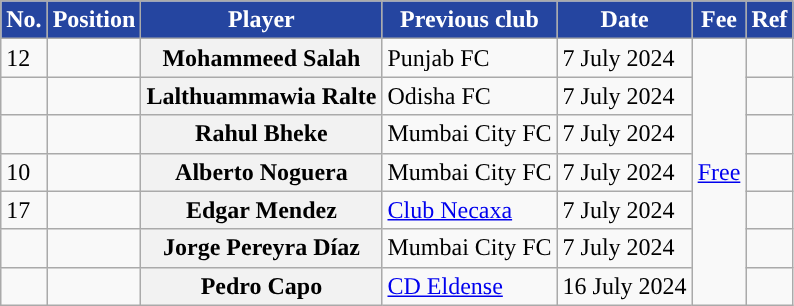<table class="wikitable plainrowheaders" style="text-align:center; text-align:left">
<tr>
<th style="background:#2545A0; color:#FFFFFF; ">No.</th>
<th scope="col" style="background:#2545A0; color:#FFFFFF; ">Position</th>
<th scope="col" style="background:#2545A0; color:#FFFFFF; ">Player</th>
<th scope="col" style="background:#2545A0; color:#FFFFFF; ">Previous club</th>
<th scope="col" style="background:#2545A0; color:#FFFFFF; ">Date</th>
<th scope="col" style="background:#2545A0; color:#FFFFFF; ">Fee</th>
<th scope="col" style="background:#2545A0; color:#FFFFFF; ">Ref</th>
</tr>
<tr>
<td>12</td>
<td></td>
<th scope="row"> Mohammeed Salah</th>
<td> Punjab FC</td>
<td>7 July 2024</td>
<td rowspan="10"><a href='#'>Free</a></td>
<td></td>
</tr>
<tr>
<td></td>
<td></td>
<th scope="row"> Lalthuammawia Ralte</th>
<td> Odisha FC</td>
<td>7 July 2024</td>
<td></td>
</tr>
<tr>
<td></td>
<td></td>
<th scope="row"> Rahul Bheke</th>
<td> Mumbai City FC</td>
<td>7 July 2024</td>
<td></td>
</tr>
<tr>
<td>10</td>
<td></td>
<th scope="row"> Alberto Noguera</th>
<td> Mumbai City FC</td>
<td>7 July 2024</td>
<td></td>
</tr>
<tr>
<td>17</td>
<td></td>
<th scope="row"> Edgar Mendez</th>
<td> <a href='#'>Club Necaxa</a></td>
<td>7 July 2024</td>
<td></td>
</tr>
<tr>
<td></td>
<td></td>
<th scope="row"> Jorge Pereyra Díaz</th>
<td> Mumbai City FC</td>
<td>7 July 2024</td>
<td></td>
</tr>
<tr>
<td></td>
<td></td>
<th scope="row"> Pedro Capo</th>
<td> <a href='#'>CD Eldense</a></td>
<td>16 July 2024</td>
<td></td>
</tr>
</table>
